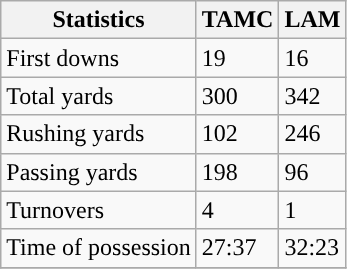<table class="wikitable" style="float: left;">
<tr>
<th>Statistics</th>
<th>TAMC</th>
<th>LAM</th>
</tr>
<tr>
<td>First downs</td>
<td>19</td>
<td>16</td>
</tr>
<tr>
<td>Total yards</td>
<td>300</td>
<td>342</td>
</tr>
<tr>
<td>Rushing yards</td>
<td>102</td>
<td>246</td>
</tr>
<tr>
<td>Passing yards</td>
<td>198</td>
<td>96</td>
</tr>
<tr>
<td>Turnovers</td>
<td>4</td>
<td>1</td>
</tr>
<tr>
<td>Time of possession</td>
<td>27:37</td>
<td>32:23</td>
</tr>
<tr>
</tr>
</table>
